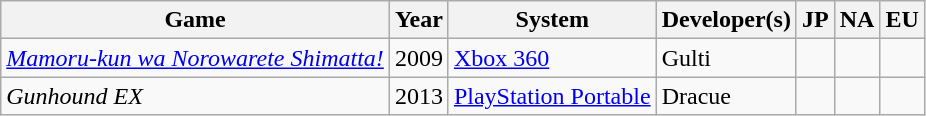<table class="wikitable sortable">
<tr>
<th>Game</th>
<th>Year</th>
<th>System</th>
<th>Developer(s)</th>
<th>JP</th>
<th>NA</th>
<th>EU</th>
</tr>
<tr>
<td><em><a href='#'>Mamoru-kun wa Norowarete Shimatta!</a></em></td>
<td>2009</td>
<td><a href='#'>Xbox 360</a></td>
<td>Gulti</td>
<td></td>
<td></td>
<td></td>
</tr>
<tr>
<td><em>Gunhound EX</em></td>
<td>2013</td>
<td><a href='#'>PlayStation Portable</a></td>
<td>Dracue</td>
<td></td>
<td></td>
<td></td>
</tr>
</table>
